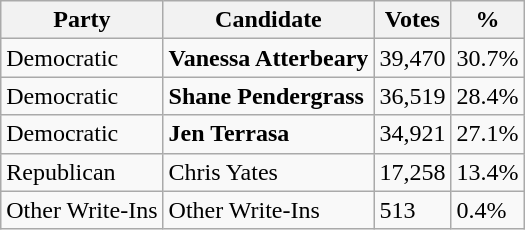<table class="wikitable">
<tr>
<th>Party</th>
<th>Candidate</th>
<th>Votes</th>
<th>%</th>
</tr>
<tr>
<td>Democratic</td>
<td><strong>Vanessa Atterbeary</strong></td>
<td>39,470</td>
<td>30.7%</td>
</tr>
<tr>
<td>Democratic</td>
<td><strong>Shane Pendergrass</strong></td>
<td>36,519</td>
<td>28.4%</td>
</tr>
<tr>
<td>Democratic</td>
<td><strong>Jen Terrasa</strong></td>
<td>34,921</td>
<td>27.1%</td>
</tr>
<tr>
<td>Republican</td>
<td>Chris Yates</td>
<td>17,258</td>
<td>13.4%</td>
</tr>
<tr>
<td>Other Write-Ins</td>
<td>Other Write-Ins</td>
<td>513</td>
<td>0.4%</td>
</tr>
</table>
